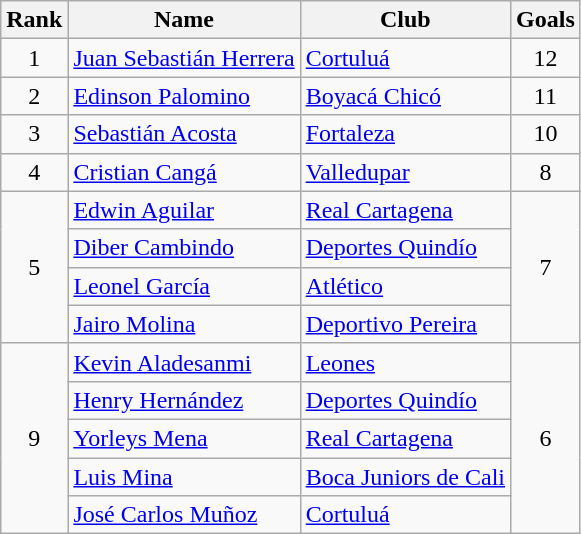<table class="wikitable" border="1">
<tr>
<th>Rank</th>
<th>Name</th>
<th>Club</th>
<th>Goals</th>
</tr>
<tr>
<td align=center>1</td>
<td> <a href='#'>Juan Sebastián Herrera</a></td>
<td><a href='#'>Cortuluá</a></td>
<td align=center>12</td>
</tr>
<tr>
<td align=center>2</td>
<td> <a href='#'>Edinson Palomino</a></td>
<td><a href='#'>Boyacá Chicó</a></td>
<td align=center>11</td>
</tr>
<tr>
<td align=center>3</td>
<td> <a href='#'>Sebastián Acosta</a></td>
<td><a href='#'>Fortaleza</a></td>
<td align=center>10</td>
</tr>
<tr>
<td align=center>4</td>
<td> <a href='#'>Cristian Cangá</a></td>
<td><a href='#'>Valledupar</a></td>
<td align=center>8</td>
</tr>
<tr>
<td rowspan=4 align=center>5</td>
<td> <a href='#'>Edwin Aguilar</a></td>
<td><a href='#'>Real Cartagena</a></td>
<td rowspan=4 align=center>7</td>
</tr>
<tr>
<td> <a href='#'>Diber Cambindo</a></td>
<td><a href='#'>Deportes Quindío</a></td>
</tr>
<tr>
<td> <a href='#'>Leonel García</a></td>
<td><a href='#'>Atlético</a></td>
</tr>
<tr>
<td> <a href='#'>Jairo Molina</a></td>
<td><a href='#'>Deportivo Pereira</a></td>
</tr>
<tr>
<td rowspan=5 align=center>9</td>
<td> <a href='#'>Kevin Aladesanmi</a></td>
<td><a href='#'>Leones</a></td>
<td rowspan=5 align=center>6</td>
</tr>
<tr>
<td> <a href='#'>Henry Hernández</a></td>
<td><a href='#'>Deportes Quindío</a></td>
</tr>
<tr>
<td> <a href='#'>Yorleys Mena</a></td>
<td><a href='#'>Real Cartagena</a></td>
</tr>
<tr>
<td> <a href='#'>Luis Mina</a></td>
<td><a href='#'>Boca Juniors de Cali</a></td>
</tr>
<tr>
<td> <a href='#'>José Carlos Muñoz</a></td>
<td><a href='#'>Cortuluá</a></td>
</tr>
</table>
